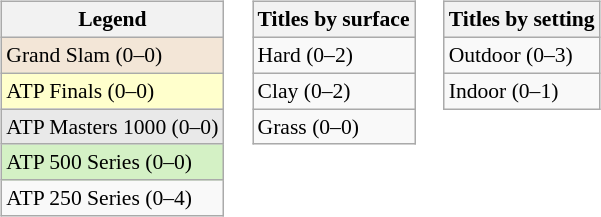<table>
<tr valign="top">
<td><br><table class="wikitable" style=font-size:90%>
<tr>
<th>Legend</th>
</tr>
<tr style="background:#f3e6d7;">
<td>Grand Slam (0–0)</td>
</tr>
<tr style="background:#ffffcc;">
<td>ATP Finals (0–0)</td>
</tr>
<tr style="background:#e9e9e9;">
<td>ATP Masters 1000 (0–0)</td>
</tr>
<tr style="background:#d4f1c5;">
<td>ATP 500 Series (0–0)</td>
</tr>
<tr>
<td>ATP 250 Series (0–4)</td>
</tr>
</table>
</td>
<td><br><table class="wikitable" style=font-size:90%>
<tr>
<th>Titles by surface</th>
</tr>
<tr>
<td>Hard (0–2)</td>
</tr>
<tr>
<td>Clay (0–2)</td>
</tr>
<tr>
<td>Grass (0–0)</td>
</tr>
</table>
</td>
<td><br><table class="wikitable" style=font-size:90%>
<tr>
<th>Titles by setting</th>
</tr>
<tr>
<td>Outdoor (0–3)</td>
</tr>
<tr>
<td>Indoor (0–1)</td>
</tr>
</table>
</td>
</tr>
</table>
